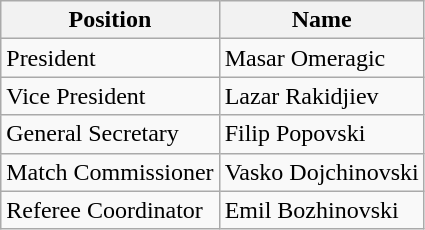<table class="wikitable">
<tr>
<th>Position</th>
<th>Name</th>
</tr>
<tr>
<td>President</td>
<td>Masar Omeragic</td>
</tr>
<tr>
<td>Vice President</td>
<td>Lazar Rakidjiev</td>
</tr>
<tr>
<td>General Secretary</td>
<td>Filip Popovski</td>
</tr>
<tr>
<td>Match Commissioner</td>
<td>Vasko Dojchinovski</td>
</tr>
<tr>
<td>Referee Coordinator</td>
<td>Emil Bozhinovski</td>
</tr>
</table>
